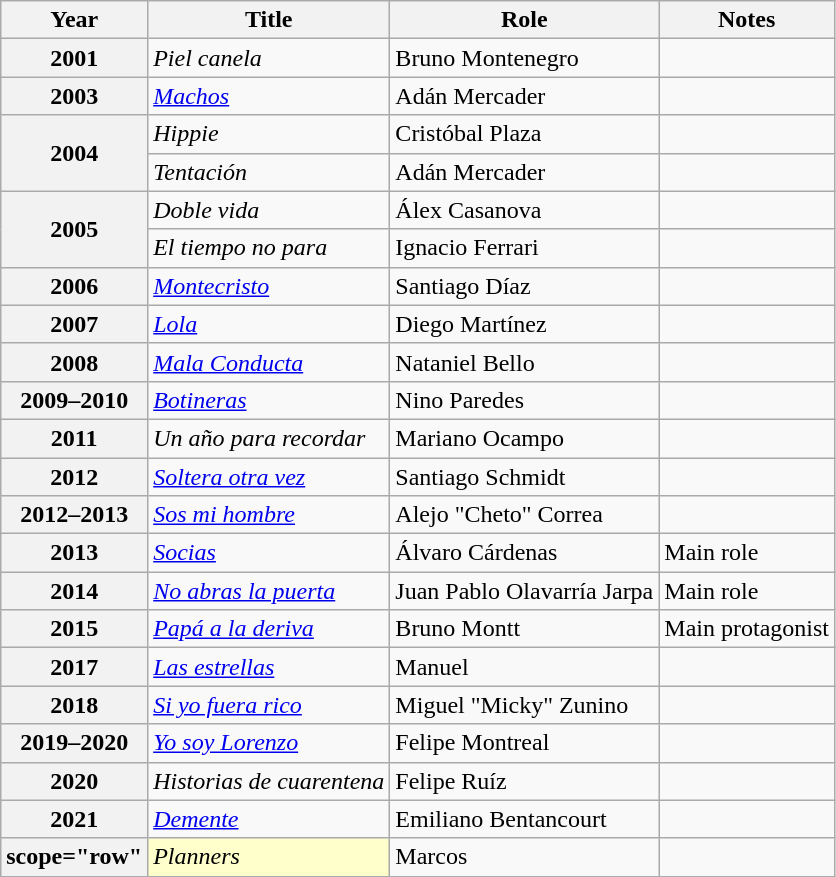<table class="wikitable plainrowheaders sortable">
<tr>
<th scope="col">Year</th>
<th scope="col">Title</th>
<th scope="col" class="unsortable">Role</th>
<th scope="col" class="unsortable">Notes</th>
</tr>
<tr>
<th scope="row">2001</th>
<td><em>Piel canela</em></td>
<td>Bruno Montenegro</td>
<td></td>
</tr>
<tr>
<th scope="row">2003</th>
<td><em><a href='#'>Machos</a></em></td>
<td>Adán Mercader</td>
<td></td>
</tr>
<tr>
<th scope="row" rowspan="2">2004</th>
<td><em>Hippie</em></td>
<td>Cristóbal Plaza</td>
<td></td>
</tr>
<tr>
<td><em>Tentación</em></td>
<td>Adán Mercader</td>
<td></td>
</tr>
<tr>
<th scope="row" rowspan="2">2005</th>
<td><em>Doble vida</em></td>
<td>Álex Casanova</td>
<td></td>
</tr>
<tr>
<td data-sort-value="Tiempo no para, El"><em>El tiempo no para</em></td>
<td>Ignacio Ferrari</td>
<td></td>
</tr>
<tr>
<th scope="row">2006</th>
<td><em><a href='#'>Montecristo</a></em></td>
<td>Santiago Díaz</td>
<td></td>
</tr>
<tr>
<th scope="row">2007</th>
<td><em><a href='#'>Lola</a></em></td>
<td>Diego Martínez</td>
<td></td>
</tr>
<tr>
<th scope="row">2008</th>
<td><em><a href='#'>Mala Conducta</a></em></td>
<td>Nataniel Bello</td>
<td></td>
</tr>
<tr>
<th scope="row">2009–2010</th>
<td><em><a href='#'>Botineras</a></em></td>
<td>Nino Paredes</td>
<td></td>
</tr>
<tr>
<th scope="row">2011</th>
<td><em>Un año para recordar</em></td>
<td>Mariano Ocampo</td>
<td></td>
</tr>
<tr>
<th scope="row">2012</th>
<td><em><a href='#'>Soltera otra vez</a></em></td>
<td>Santiago Schmidt</td>
<td></td>
</tr>
<tr>
<th scope="row">2012–2013</th>
<td><em><a href='#'>Sos mi hombre</a></em></td>
<td>Alejo "Cheto" Correa</td>
<td></td>
</tr>
<tr>
<th scope="row">2013</th>
<td><em><a href='#'>Socias</a></em></td>
<td>Álvaro Cárdenas</td>
<td>Main role</td>
</tr>
<tr>
<th scope="row">2014</th>
<td><em><a href='#'>No abras la puerta</a></em></td>
<td>Juan Pablo Olavarría Jarpa</td>
<td>Main role</td>
</tr>
<tr>
<th scope="row">2015</th>
<td><em><a href='#'>Papá a la deriva</a></em></td>
<td>Bruno Montt</td>
<td>Main protagonist</td>
</tr>
<tr>
<th scope="row">2017</th>
<td data-sort-value="Estrellas, Las"><em><a href='#'>Las estrellas</a></em></td>
<td>Manuel</td>
<td></td>
</tr>
<tr>
<th scope="row">2018</th>
<td><em><a href='#'>Si yo fuera rico</a></em></td>
<td>Miguel "Micky" Zunino</td>
<td></td>
</tr>
<tr>
<th scope="row">2019–2020</th>
<td><em><a href='#'>Yo soy Lorenzo</a></em></td>
<td>Felipe Montreal</td>
<td></td>
</tr>
<tr>
<th scope="row">2020</th>
<td><em>Historias de cuarentena</em></td>
<td>Felipe Ruíz</td>
<td></td>
</tr>
<tr>
<th scope="row">2021</th>
<td><em><a href='#'>Demente</a></em></td>
<td>Emiliano Bentancourt</td>
<td></td>
</tr>
<tr>
<th>scope="row" </th>
<td style="background:#ffc"><em>Planners</em> </td>
<td>Marcos</td>
<td></td>
</tr>
</table>
